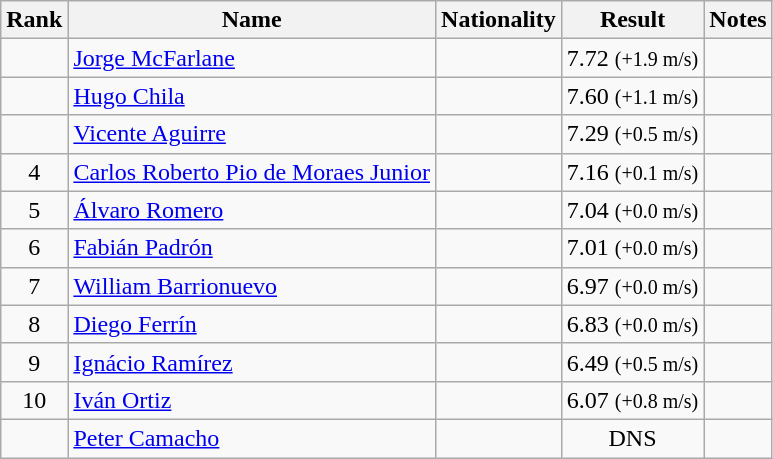<table class="wikitable sortable" style="text-align:center">
<tr>
<th>Rank</th>
<th>Name</th>
<th>Nationality</th>
<th>Result</th>
<th>Notes</th>
</tr>
<tr>
<td align=center></td>
<td align=left><a href='#'>Jorge McFarlane</a></td>
<td align=left></td>
<td>7.72 <small>(+1.9 m/s)</small></td>
<td></td>
</tr>
<tr>
<td align=center></td>
<td align=left><a href='#'>Hugo Chila</a></td>
<td align=left></td>
<td>7.60 <small>(+1.1 m/s)</small></td>
<td></td>
</tr>
<tr>
<td align=center></td>
<td align=left><a href='#'>Vicente Aguirre</a></td>
<td align=left></td>
<td>7.29 <small>(+0.5 m/s)</small></td>
<td></td>
</tr>
<tr>
<td align=center>4</td>
<td align=left><a href='#'>Carlos Roberto Pio de Moraes Junior</a></td>
<td align=left></td>
<td>7.16 <small>(+0.1 m/s)</small></td>
<td></td>
</tr>
<tr>
<td align=center>5</td>
<td align=left><a href='#'>Álvaro Romero</a></td>
<td align=left></td>
<td>7.04 <small>(+0.0 m/s)</small></td>
<td></td>
</tr>
<tr>
<td align=center>6</td>
<td align=left><a href='#'>Fabián Padrón</a></td>
<td align=left></td>
<td>7.01 <small>(+0.0 m/s)</small></td>
<td></td>
</tr>
<tr>
<td align=center>7</td>
<td align=left><a href='#'>William Barrionuevo</a></td>
<td align=left></td>
<td>6.97 <small>(+0.0 m/s)</small></td>
<td></td>
</tr>
<tr>
<td align=center>8</td>
<td align=left><a href='#'>Diego Ferrín</a></td>
<td align=left></td>
<td>6.83 <small>(+0.0 m/s)</small></td>
<td></td>
</tr>
<tr>
<td align=center>9</td>
<td align=left><a href='#'>Ignácio Ramírez</a></td>
<td align=left></td>
<td>6.49 <small>(+0.5 m/s)</small></td>
<td></td>
</tr>
<tr>
<td align=center>10</td>
<td align=left><a href='#'>Iván Ortiz</a></td>
<td align=left></td>
<td>6.07 <small>(+0.8 m/s)</small></td>
<td></td>
</tr>
<tr>
<td align=center></td>
<td align=left><a href='#'>Peter Camacho</a></td>
<td align=left></td>
<td>DNS</td>
<td></td>
</tr>
</table>
